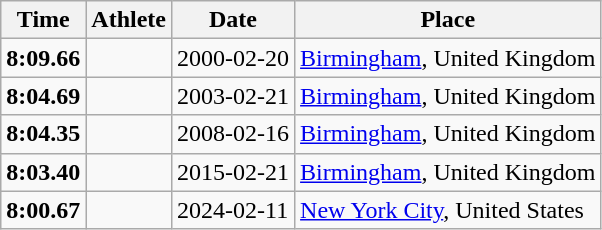<table class="wikitable">
<tr>
<th>Time</th>
<th>Athlete</th>
<th>Date</th>
<th>Place</th>
</tr>
<tr>
<td align="center"><strong>8:09.66</strong></td>
<td></td>
<td align="center">2000-02-20</td>
<td><a href='#'>Birmingham</a>, United Kingdom</td>
</tr>
<tr>
<td align="center"><strong>8:04.69</strong></td>
<td></td>
<td align="center">2003-02-21</td>
<td><a href='#'>Birmingham</a>, United Kingdom</td>
</tr>
<tr>
<td align="center"><strong>8:04.35</strong></td>
<td></td>
<td align="center">2008-02-16</td>
<td><a href='#'>Birmingham</a>, United Kingdom</td>
</tr>
<tr>
<td align="center"><strong>8:03.40</strong></td>
<td></td>
<td align="center">2015-02-21</td>
<td><a href='#'>Birmingham</a>, United Kingdom</td>
</tr>
<tr>
<td><strong>8:00.67</strong></td>
<td></td>
<td>2024-02-11</td>
<td><a href='#'>New York City</a>, United States</td>
</tr>
</table>
